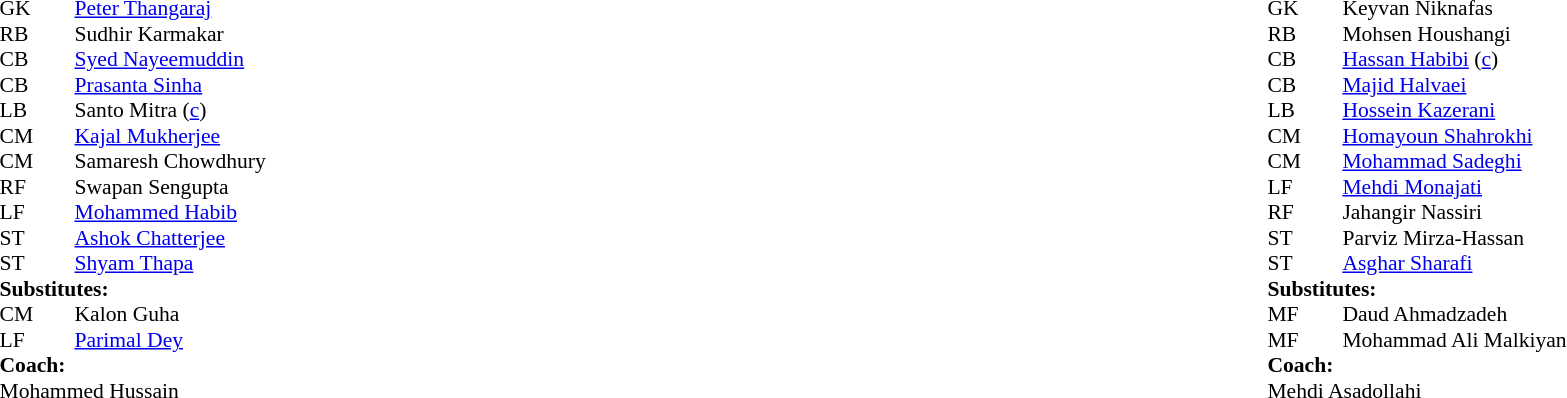<table width="100%">
<tr>
<td valign="top" width="40%"><br><table style="font-size: 90%" cellspacing="0" cellpadding="0">
<tr>
<td colspan="4"></td>
</tr>
<tr>
<th width="25"></th>
<th width="25"></th>
</tr>
<tr>
<td>GK</td>
<td></td>
<td> <a href='#'>Peter Thangaraj</a></td>
</tr>
<tr>
<td>RB</td>
<td></td>
<td> Sudhir Karmakar</td>
</tr>
<tr>
<td>CB</td>
<td></td>
<td> <a href='#'>Syed Nayeemuddin</a></td>
</tr>
<tr>
<td>CB</td>
<td></td>
<td> <a href='#'>Prasanta Sinha</a></td>
</tr>
<tr>
<td>LB</td>
<td></td>
<td> Santo Mitra (<a href='#'>c</a>)</td>
</tr>
<tr>
<td>CM</td>
<td></td>
<td> <a href='#'>Kajal Mukherjee</a></td>
</tr>
<tr>
<td>CM</td>
<td></td>
<td> Samaresh Chowdhury</td>
<td></td>
<td></td>
</tr>
<tr>
<td>RF</td>
<td></td>
<td> Swapan Sengupta</td>
</tr>
<tr>
<td>LF</td>
<td></td>
<td> <a href='#'>Mohammed Habib</a></td>
<td></td>
<td></td>
</tr>
<tr>
<td>ST</td>
<td></td>
<td> <a href='#'>Ashok Chatterjee</a></td>
</tr>
<tr>
<td>ST</td>
<td></td>
<td> <a href='#'>Shyam Thapa</a></td>
</tr>
<tr>
<td colspan=4><strong>Substitutes:</strong></td>
</tr>
<tr>
<td>CM</td>
<td></td>
<td> Kalon Guha</td>
<td></td>
<td></td>
</tr>
<tr>
<td>LF</td>
<td></td>
<td> <a href='#'>Parimal Dey</a></td>
<td></td>
<td></td>
</tr>
<tr>
<td colspan=4><strong>Coach:</strong></td>
</tr>
<tr>
<td colspan="4"> Mohammed Hussain</td>
</tr>
</table>
</td>
<td valign="top"></td>
<td valign="top" width="50%"><br><table style="font-size: 90%" cellspacing="0" cellpadding="0" align=center>
<tr>
<td colspan="4"></td>
</tr>
<tr>
<th width="25"></th>
<th width="25"></th>
</tr>
<tr>
<td>GK</td>
<td></td>
<td> Keyvan Niknafas</td>
</tr>
<tr>
<td>RB</td>
<td></td>
<td> Mohsen Houshangi</td>
</tr>
<tr>
<td>CB</td>
<td></td>
<td> <a href='#'>Hassan Habibi</a> (<a href='#'>c</a>)</td>
</tr>
<tr>
<td>CB</td>
<td></td>
<td> <a href='#'>Majid Halvaei</a></td>
</tr>
<tr>
<td>LB</td>
<td></td>
<td> <a href='#'>Hossein Kazerani</a></td>
</tr>
<tr>
<td>CM</td>
<td></td>
<td> <a href='#'>Homayoun Shahrokhi</a></td>
</tr>
<tr>
<td>CM</td>
<td></td>
<td> <a href='#'>Mohammad Sadeghi</a></td>
</tr>
<tr>
<td>LF</td>
<td></td>
<td> <a href='#'>Mehdi Monajati</a></td>
<td></td>
</tr>
<tr>
<td>RF</td>
<td></td>
<td> Jahangir Nassiri</td>
<td></td>
</tr>
<tr>
<td>ST</td>
<td></td>
<td> Parviz Mirza-Hassan</td>
</tr>
<tr>
<td>ST</td>
<td></td>
<td> <a href='#'>Asghar Sharafi</a></td>
</tr>
<tr>
<td colspan=4><strong>Substitutes:</strong></td>
</tr>
<tr>
<td>MF</td>
<td></td>
<td> Daud Ahmadzadeh</td>
<td></td>
</tr>
<tr>
<td>MF</td>
<td></td>
<td> Mohammad Ali Malkiyan</td>
<td></td>
</tr>
<tr>
<td colspan=4><strong>Coach:</strong></td>
</tr>
<tr>
<td colspan="4"> Mehdi Asadollahi</td>
</tr>
</table>
</td>
</tr>
</table>
